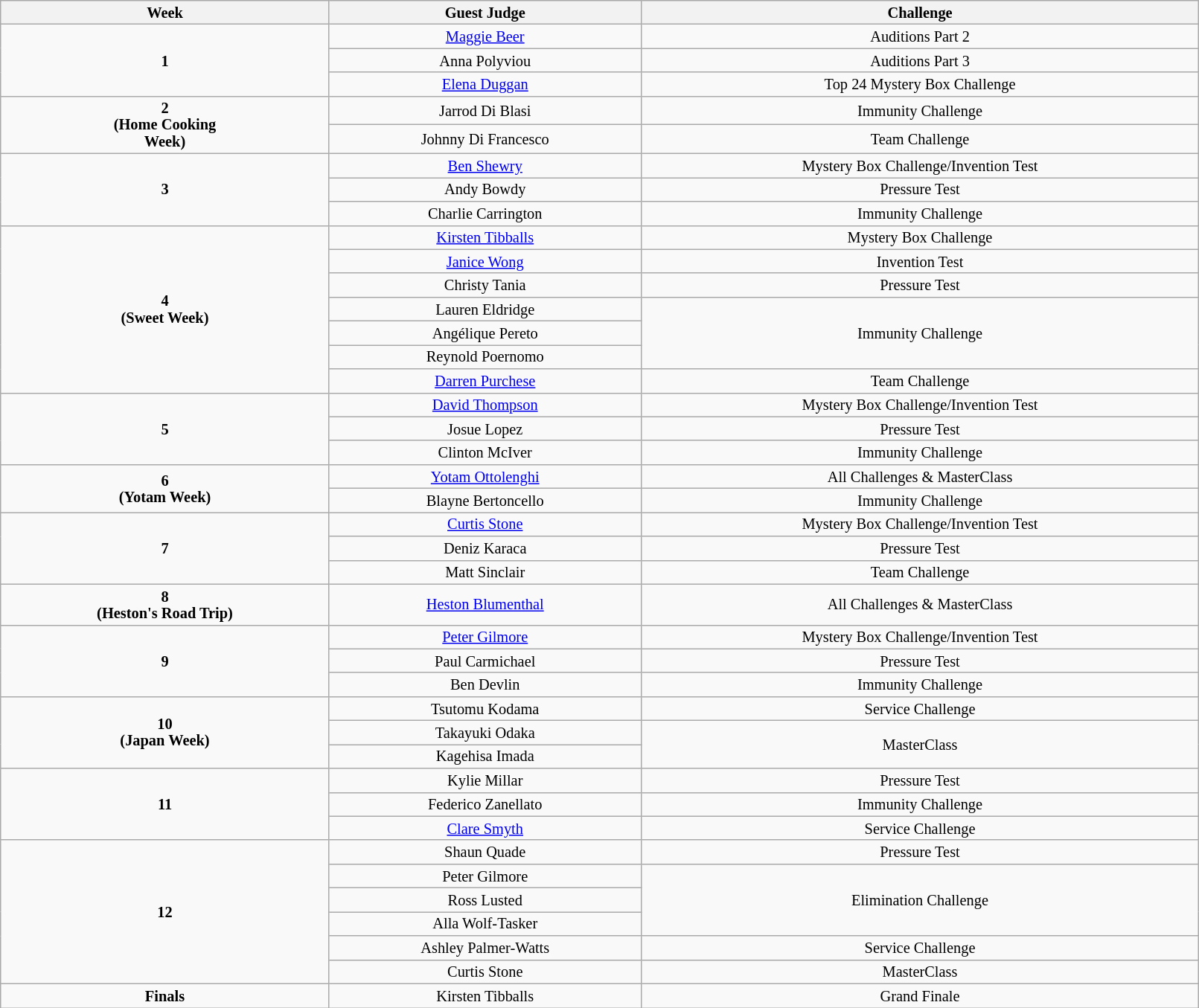<table class="wikitable" style="text-align:center; width:85%; font-size:85%; line-height:15px">
<tr>
<th>Week</th>
<th>Guest Judge</th>
<th>Challenge</th>
</tr>
<tr>
<td rowspan="3"><strong>1</strong></td>
<td><a href='#'>Maggie Beer</a></td>
<td>Auditions Part 2</td>
</tr>
<tr>
<td>Anna Polyviou</td>
<td>Auditions Part 3</td>
</tr>
<tr>
<td><a href='#'>Elena Duggan</a></td>
<td>Top 24 Mystery Box Challenge</td>
</tr>
<tr>
<td rowspan="2"><strong>2<br>(Home Cooking <br> Week)</strong></td>
<td>Jarrod Di Blasi</td>
<td>Immunity Challenge</td>
</tr>
<tr>
<td>Johnny Di Francesco</td>
<td>Team Challenge</td>
</tr>
<tr>
<td rowspan="3"><strong>3</strong></td>
<td><a href='#'>Ben Shewry</a></td>
<td>Mystery Box Challenge/Invention Test</td>
</tr>
<tr>
<td>Andy Bowdy</td>
<td>Pressure Test</td>
</tr>
<tr>
<td>Charlie Carrington</td>
<td>Immunity Challenge</td>
</tr>
<tr>
<td rowspan="7"><strong>4<br>(Sweet Week)</strong></td>
<td><a href='#'>Kirsten Tibballs</a></td>
<td>Mystery Box Challenge</td>
</tr>
<tr>
<td><a href='#'>Janice Wong</a></td>
<td>Invention Test</td>
</tr>
<tr>
<td>Christy Tania</td>
<td>Pressure Test</td>
</tr>
<tr>
<td>Lauren Eldridge</td>
<td rowspan="3">Immunity Challenge</td>
</tr>
<tr>
<td>Angélique Pereto</td>
</tr>
<tr>
<td>Reynold Poernomo</td>
</tr>
<tr>
<td><a href='#'>Darren Purchese</a></td>
<td>Team Challenge</td>
</tr>
<tr>
<td rowspan="3"><strong>5</strong></td>
<td><a href='#'>David Thompson</a></td>
<td>Mystery Box Challenge/Invention Test</td>
</tr>
<tr>
<td>Josue Lopez</td>
<td>Pressure Test</td>
</tr>
<tr>
<td>Clinton McIver</td>
<td>Immunity Challenge</td>
</tr>
<tr>
<td rowspan="2"><strong>6<br>(Yotam Week)</strong></td>
<td><a href='#'>Yotam Ottolenghi</a></td>
<td>All Challenges & MasterClass</td>
</tr>
<tr>
<td>Blayne Bertoncello</td>
<td>Immunity Challenge</td>
</tr>
<tr>
<td rowspan="3"><strong>7</strong></td>
<td><a href='#'>Curtis Stone</a></td>
<td>Mystery Box Challenge/Invention Test</td>
</tr>
<tr>
<td>Deniz Karaca</td>
<td>Pressure Test</td>
</tr>
<tr>
<td>Matt Sinclair</td>
<td>Team Challenge</td>
</tr>
<tr>
<td><strong>8<br>(Heston's Road Trip)</strong></td>
<td><a href='#'>Heston Blumenthal</a></td>
<td>All Challenges & MasterClass</td>
</tr>
<tr>
<td rowspan="3"><strong>9</strong></td>
<td><a href='#'>Peter Gilmore</a></td>
<td>Mystery Box Challenge/Invention Test</td>
</tr>
<tr>
<td>Paul Carmichael</td>
<td>Pressure Test</td>
</tr>
<tr>
<td>Ben Devlin</td>
<td>Immunity Challenge</td>
</tr>
<tr>
<td rowspan="3"><strong>10<br>(Japan Week)</strong></td>
<td>Tsutomu Kodama</td>
<td>Service Challenge</td>
</tr>
<tr>
<td>Takayuki Odaka</td>
<td rowspan="2">MasterClass</td>
</tr>
<tr>
<td>Kagehisa Imada</td>
</tr>
<tr>
<td rowspan="3"><strong>11</strong></td>
<td>Kylie Millar</td>
<td>Pressure Test</td>
</tr>
<tr>
<td>Federico Zanellato</td>
<td>Immunity Challenge</td>
</tr>
<tr>
<td><a href='#'>Clare Smyth</a></td>
<td>Service Challenge</td>
</tr>
<tr>
<td rowspan="6"><strong>12</strong></td>
<td>Shaun Quade</td>
<td>Pressure Test</td>
</tr>
<tr>
<td>Peter Gilmore</td>
<td rowspan="3">Elimination Challenge</td>
</tr>
<tr>
<td>Ross Lusted</td>
</tr>
<tr>
<td>Alla Wolf-Tasker</td>
</tr>
<tr>
<td>Ashley Palmer-Watts</td>
<td>Service Challenge</td>
</tr>
<tr>
<td>Curtis Stone</td>
<td>MasterClass</td>
</tr>
<tr>
<td><strong>Finals</strong></td>
<td>Kirsten Tibballs</td>
<td>Grand Finale</td>
</tr>
</table>
